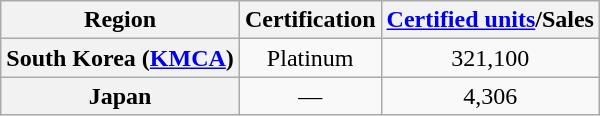<table class="wikitable sortable plainrowheaders" style="text-align:center">
<tr>
<th>Region</th>
<th>Certification</th>
<th><a href='#'>Certified units</a>/Sales</th>
</tr>
<tr>
<th scope="row">South Korea (<a href='#'>KMCA</a>)</th>
<td align="center">Platinum</td>
<td align="center">321,100</td>
</tr>
<tr>
<th scope="row">Japan</th>
<td align="center">—</td>
<td align="center">4,306</td>
</tr>
</table>
